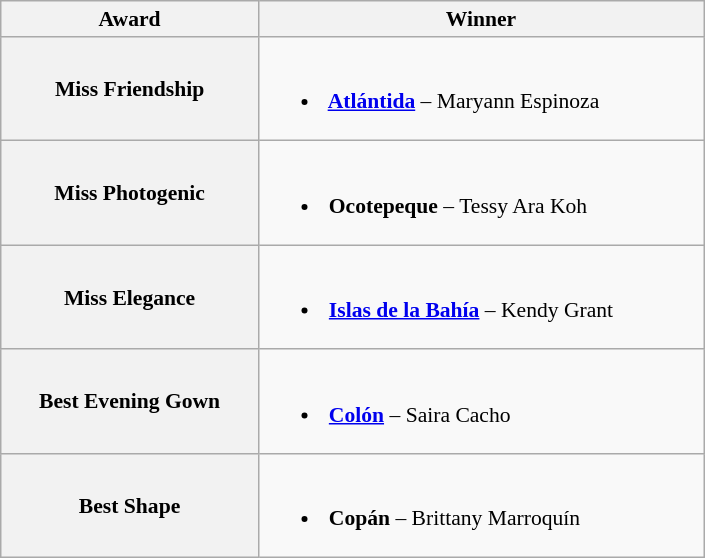<table class="wikitable" style="font-size: 90%";>
<tr>
<th width=165px>Award</th>
<th width=290px>Winner</th>
</tr>
<tr>
<th>Miss Friendship</th>
<td><br><ul><li><strong> <a href='#'>Atlántida</a></strong> – Maryann Espinoza</li></ul></td>
</tr>
<tr>
<th>Miss Photogenic</th>
<td><br><ul><li><strong> Ocotepeque</strong> – Tessy Ara Koh</li></ul></td>
</tr>
<tr>
<th>Miss Elegance</th>
<td><br><ul><li><strong> <a href='#'>Islas de la Bahía</a></strong> – Kendy Grant</li></ul></td>
</tr>
<tr>
<th>Best Evening Gown</th>
<td><br><ul><li><strong> <a href='#'>Colón</a></strong> – Saira Cacho</li></ul></td>
</tr>
<tr>
<th>Best Shape</th>
<td><br><ul><li><strong> Copán</strong> – Brittany Marroquín</li></ul></td>
</tr>
</table>
